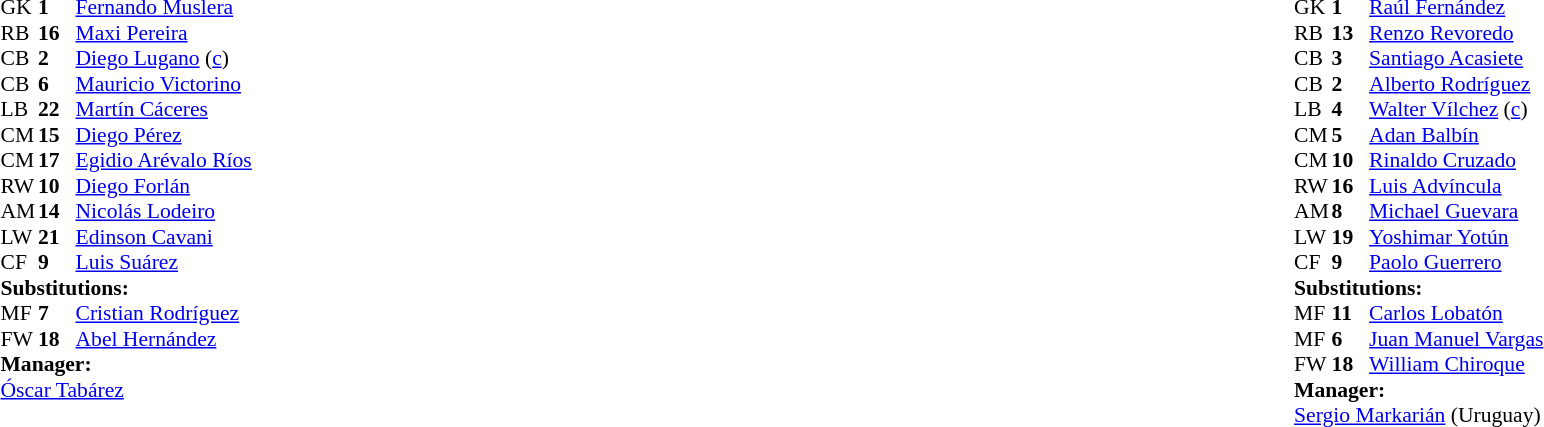<table width="100%">
<tr>
<td valign="top" width="50%"><br><table style="font-size: 90%" cellspacing="0" cellpadding="0">
<tr>
<th width=25></th>
<th width=25></th>
</tr>
<tr>
<td>GK</td>
<td><strong>1</strong></td>
<td><a href='#'>Fernando Muslera</a></td>
</tr>
<tr>
<td>RB</td>
<td><strong>16</strong></td>
<td><a href='#'>Maxi Pereira</a></td>
</tr>
<tr>
<td>CB</td>
<td><strong>2</strong></td>
<td><a href='#'>Diego Lugano</a> (<a href='#'>c</a>)</td>
</tr>
<tr>
<td>CB</td>
<td><strong>6</strong></td>
<td><a href='#'>Mauricio Victorino</a></td>
</tr>
<tr>
<td>LB</td>
<td><strong>22</strong></td>
<td><a href='#'>Martín Cáceres</a></td>
<td></td>
</tr>
<tr>
<td>CM</td>
<td><strong>15</strong></td>
<td><a href='#'>Diego Pérez</a></td>
</tr>
<tr>
<td>CM</td>
<td><strong>17</strong></td>
<td><a href='#'>Egidio Arévalo Ríos</a></td>
</tr>
<tr>
<td>RW</td>
<td><strong>10</strong></td>
<td><a href='#'>Diego Forlán</a></td>
</tr>
<tr>
<td>AM</td>
<td><strong>14</strong></td>
<td><a href='#'>Nicolás Lodeiro</a></td>
<td></td>
<td></td>
</tr>
<tr>
<td>LW</td>
<td><strong>21</strong></td>
<td><a href='#'>Edinson Cavani</a></td>
<td></td>
<td></td>
</tr>
<tr>
<td>CF</td>
<td><strong>9</strong></td>
<td><a href='#'>Luis Suárez</a></td>
</tr>
<tr>
<td colspan=3><strong>Substitutions:</strong></td>
</tr>
<tr>
<td>MF</td>
<td><strong>7</strong></td>
<td><a href='#'>Cristian Rodríguez</a></td>
<td></td>
<td></td>
</tr>
<tr>
<td>FW</td>
<td><strong>18</strong></td>
<td><a href='#'>Abel Hernández</a></td>
<td></td>
<td></td>
</tr>
<tr>
<td colspan=3><strong>Manager:</strong></td>
</tr>
<tr>
<td colspan=3><a href='#'>Óscar Tabárez</a></td>
</tr>
</table>
</td>
<td valign="top"></td>
<td valign="top" width="50%"><br><table style="font-size: 90%" cellspacing="0" cellpadding="0" align="center">
<tr>
<th width=25></th>
<th width=25></th>
</tr>
<tr>
<td>GK</td>
<td><strong>1</strong></td>
<td><a href='#'>Raúl Fernández</a></td>
</tr>
<tr>
<td>RB</td>
<td><strong>13</strong></td>
<td><a href='#'>Renzo Revoredo</a></td>
</tr>
<tr>
<td>CB</td>
<td><strong>3</strong></td>
<td><a href='#'>Santiago Acasiete</a></td>
<td></td>
</tr>
<tr>
<td>CB</td>
<td><strong>2</strong></td>
<td><a href='#'>Alberto Rodríguez</a></td>
</tr>
<tr>
<td>LB</td>
<td><strong>4</strong></td>
<td><a href='#'>Walter Vílchez</a> (<a href='#'>c</a>)</td>
</tr>
<tr>
<td>CM</td>
<td><strong>5</strong></td>
<td><a href='#'>Adan Balbín</a></td>
</tr>
<tr>
<td>CM</td>
<td><strong>10</strong></td>
<td><a href='#'>Rinaldo Cruzado</a></td>
<td></td>
</tr>
<tr>
<td>RW</td>
<td><strong>16</strong></td>
<td><a href='#'>Luis Advíncula</a></td>
<td></td>
<td></td>
</tr>
<tr>
<td>AM</td>
<td><strong>8</strong></td>
<td><a href='#'>Michael Guevara</a></td>
<td></td>
<td></td>
</tr>
<tr>
<td>LW</td>
<td><strong>19</strong></td>
<td><a href='#'>Yoshimar Yotún</a></td>
<td></td>
<td></td>
</tr>
<tr>
<td>CF</td>
<td><strong>9</strong></td>
<td><a href='#'>Paolo Guerrero</a></td>
<td></td>
</tr>
<tr>
<td colspan=3><strong>Substitutions:</strong></td>
</tr>
<tr>
<td>MF</td>
<td><strong>11</strong></td>
<td><a href='#'>Carlos Lobatón</a></td>
<td></td>
<td></td>
</tr>
<tr>
<td>MF</td>
<td><strong>6</strong></td>
<td><a href='#'>Juan Manuel Vargas</a></td>
<td></td>
<td></td>
</tr>
<tr>
<td>FW</td>
<td><strong>18</strong></td>
<td><a href='#'>William Chiroque</a></td>
<td></td>
<td></td>
</tr>
<tr>
<td colspan=3><strong>Manager:</strong></td>
</tr>
<tr>
<td colspan=3><a href='#'>Sergio Markarián</a> (Uruguay)</td>
</tr>
</table>
</td>
</tr>
</table>
